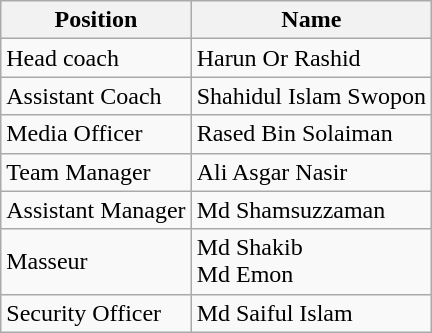<table class="wikitable">
<tr>
<th>Position</th>
<th>Name</th>
</tr>
<tr>
<td>Head coach</td>
<td> Harun Or Rashid</td>
</tr>
<tr>
<td>Assistant Coach</td>
<td> Shahidul Islam Swopon</td>
</tr>
<tr>
<td>Media Officer</td>
<td> Rased Bin Solaiman</td>
</tr>
<tr>
<td>Team Manager</td>
<td> Ali Asgar Nasir</td>
</tr>
<tr>
<td>Assistant Manager</td>
<td> Md Shamsuzzaman</td>
</tr>
<tr>
<td>Masseur</td>
<td> Md Shakib<br> Md Emon</td>
</tr>
<tr>
<td>Security Officer</td>
<td> Md Saiful Islam</td>
</tr>
</table>
